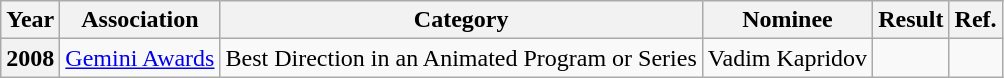<table class="wikitable plainrowheaders">
<tr>
<th scope="col">Year</th>
<th scope="col">Association</th>
<th scope="col">Category</th>
<th scope="col">Nominee</th>
<th scope="col">Result</th>
<th scope="col">Ref.</th>
</tr>
<tr>
<th scope="row">2008</th>
<td><a href='#'>Gemini Awards</a></td>
<td>Best Direction in an Animated Program or Series</td>
<td>Vadim Kapridov</td>
<td></td>
<td></td>
</tr>
</table>
